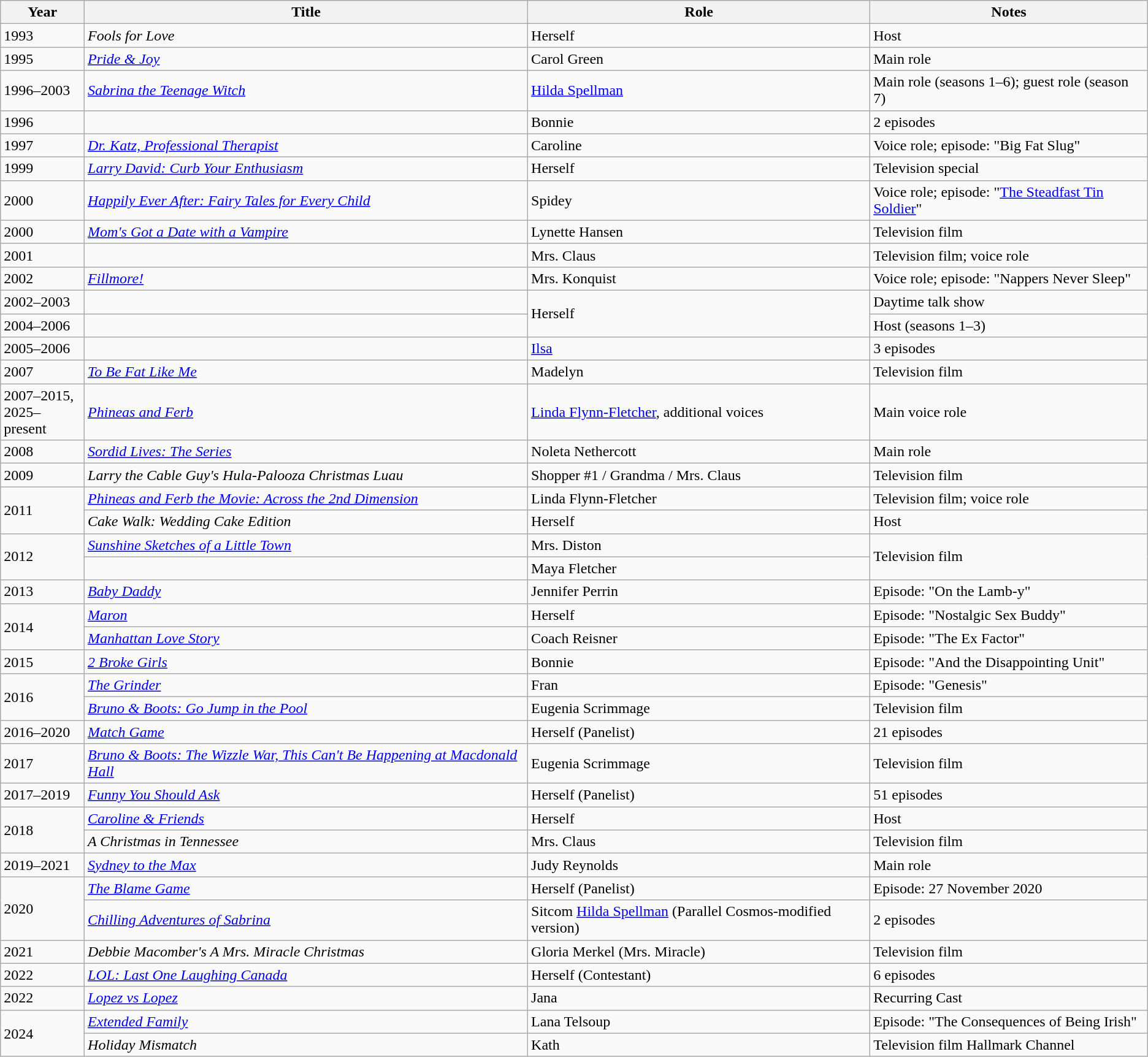<table class="wikitable sortable">
<tr>
<th>Year</th>
<th>Title</th>
<th>Role</th>
<th class="unsortable">Notes</th>
</tr>
<tr>
<td>1993</td>
<td><em>Fools for Love</em></td>
<td>Herself</td>
<td>Host</td>
</tr>
<tr>
<td>1995</td>
<td><em><a href='#'>Pride & Joy</a></em></td>
<td>Carol Green</td>
<td>Main role</td>
</tr>
<tr>
<td>1996–2003</td>
<td><em><a href='#'>Sabrina the Teenage Witch</a></em></td>
<td><a href='#'>Hilda Spellman</a></td>
<td>Main role (seasons 1–6); guest role (season 7)</td>
</tr>
<tr>
<td>1996</td>
<td><em></em></td>
<td>Bonnie</td>
<td>2 episodes</td>
</tr>
<tr>
<td>1997</td>
<td><em><a href='#'>Dr. Katz, Professional Therapist</a></em></td>
<td>Caroline</td>
<td>Voice role; episode: "Big Fat Slug"</td>
</tr>
<tr>
<td>1999</td>
<td><em><a href='#'>Larry David: Curb Your Enthusiasm</a></em></td>
<td>Herself</td>
<td>Television special</td>
</tr>
<tr>
<td>2000</td>
<td><em><a href='#'>Happily Ever After: Fairy Tales for Every Child</a></em></td>
<td>Spidey</td>
<td>Voice role; episode: "<a href='#'>The Steadfast Tin Soldier</a>"</td>
</tr>
<tr>
<td>2000</td>
<td><em><a href='#'>Mom's Got a Date with a Vampire</a></em></td>
<td>Lynette Hansen</td>
<td>Television film</td>
</tr>
<tr>
<td>2001</td>
<td><em></em></td>
<td>Mrs. Claus</td>
<td>Television film; voice role</td>
</tr>
<tr>
<td>2002</td>
<td><em><a href='#'>Fillmore!</a></em></td>
<td>Mrs. Konquist</td>
<td>Voice role; episode: "Nappers Never Sleep"</td>
</tr>
<tr>
<td>2002–2003</td>
<td><em></em></td>
<td rowspan="2">Herself</td>
<td>Daytime talk show</td>
</tr>
<tr>
<td>2004–2006</td>
<td><em></em></td>
<td>Host (seasons 1–3)</td>
</tr>
<tr>
<td>2005–2006</td>
<td><em></em></td>
<td><a href='#'>Ilsa</a></td>
<td>3 episodes</td>
</tr>
<tr>
<td>2007</td>
<td><em><a href='#'>To Be Fat Like Me</a></em></td>
<td>Madelyn</td>
<td>Television film</td>
</tr>
<tr>
<td>2007–2015,<br>2025–present</td>
<td><em><a href='#'>Phineas and Ferb</a></em></td>
<td><a href='#'>Linda Flynn-Fletcher</a>, additional voices</td>
<td>Main voice role</td>
</tr>
<tr>
<td>2008</td>
<td><em><a href='#'>Sordid Lives: The Series</a></em></td>
<td>Noleta Nethercott</td>
<td>Main role</td>
</tr>
<tr>
<td>2009</td>
<td><em>Larry the Cable Guy's Hula-Palooza Christmas Luau</em></td>
<td>Shopper #1 / Grandma / Mrs. Claus</td>
<td>Television film</td>
</tr>
<tr>
<td rowspan=2>2011</td>
<td><em><a href='#'>Phineas and Ferb the Movie: Across the 2nd Dimension</a></em></td>
<td>Linda Flynn-Fletcher</td>
<td>Television film; voice role</td>
</tr>
<tr>
<td><em>Cake Walk: Wedding Cake Edition</em></td>
<td>Herself</td>
<td>Host</td>
</tr>
<tr>
<td rowspan=2>2012</td>
<td><em><a href='#'>Sunshine Sketches of a Little Town</a></em></td>
<td>Mrs. Diston</td>
<td rowspan="2">Television film</td>
</tr>
<tr>
<td><em></em></td>
<td>Maya Fletcher</td>
</tr>
<tr>
<td>2013</td>
<td><em><a href='#'>Baby Daddy</a></em></td>
<td>Jennifer Perrin</td>
<td>Episode: "On the Lamb-y"</td>
</tr>
<tr>
<td rowspan=2>2014</td>
<td><em><a href='#'>Maron</a></em></td>
<td>Herself</td>
<td>Episode: "Nostalgic Sex Buddy"</td>
</tr>
<tr>
<td><em><a href='#'>Manhattan Love Story</a></em></td>
<td>Coach Reisner</td>
<td>Episode: "The Ex Factor"</td>
</tr>
<tr>
<td>2015</td>
<td><em><a href='#'>2 Broke Girls</a></em></td>
<td>Bonnie</td>
<td>Episode: "And the Disappointing Unit"</td>
</tr>
<tr>
<td rowspan=2>2016</td>
<td data-sort-value="Grinder, The"><em><a href='#'>The Grinder</a></em></td>
<td>Fran</td>
<td>Episode: "Genesis"</td>
</tr>
<tr>
<td><em><a href='#'>Bruno & Boots: Go Jump in the Pool</a></em></td>
<td>Eugenia Scrimmage</td>
<td>Television film</td>
</tr>
<tr>
<td>2016–2020</td>
<td><em><a href='#'>Match Game</a></em></td>
<td>Herself (Panelist)</td>
<td>21 episodes</td>
</tr>
<tr>
<td>2017</td>
<td><em><a href='#'>Bruno & Boots: The Wizzle War, This Can't Be Happening at Macdonald Hall</a></em></td>
<td>Eugenia Scrimmage</td>
<td>Television film</td>
</tr>
<tr>
<td>2017–2019</td>
<td><em><a href='#'>Funny You Should Ask</a></em></td>
<td>Herself (Panelist)</td>
<td>51 episodes</td>
</tr>
<tr>
<td rowspan="2">2018</td>
<td><em><a href='#'>Caroline & Friends</a></em></td>
<td>Herself</td>
<td>Host</td>
</tr>
<tr>
<td data-sort-value="Christmas in Tennessee, A"><em>A Christmas in Tennessee</em></td>
<td>Mrs. Claus</td>
<td>Television film</td>
</tr>
<tr>
<td>2019–2021</td>
<td><em><a href='#'>Sydney to the Max</a></em></td>
<td>Judy Reynolds</td>
<td>Main role</td>
</tr>
<tr>
<td rowspan=2>2020</td>
<td data-sort-value="Blame Game, The"><em><a href='#'>The Blame Game</a></em></td>
<td>Herself (Panelist)</td>
<td>Episode: 27 November 2020</td>
</tr>
<tr>
<td><em><a href='#'>Chilling Adventures of Sabrina</a></em></td>
<td>Sitcom <a href='#'>Hilda Spellman</a> (Parallel Cosmos-modified version)</td>
<td>2 episodes</td>
</tr>
<tr>
<td>2021</td>
<td><em>Debbie Macomber's A Mrs. Miracle Christmas</em></td>
<td>Gloria Merkel (Mrs. Miracle)</td>
<td>Television film</td>
</tr>
<tr>
<td>2022</td>
<td><em><a href='#'>LOL: Last One Laughing Canada</a></em></td>
<td>Herself (Contestant)</td>
<td>6 episodes</td>
</tr>
<tr>
<td>2022</td>
<td><em><a href='#'>Lopez vs Lopez</a></em></td>
<td>Jana</td>
<td>Recurring Cast</td>
</tr>
<tr>
<td rowspan=2>2024</td>
<td><em><a href='#'>Extended Family</a></em></td>
<td>Lana Telsoup</td>
<td>Episode: "The Consequences of Being Irish"</td>
</tr>
<tr>
<td><em>Holiday Mismatch</em></td>
<td>Kath</td>
<td>Television film Hallmark Channel</td>
</tr>
</table>
